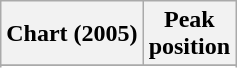<table class="wikitable sortable plainrowheaders" style="text-align:center">
<tr>
<th>Chart (2005)</th>
<th>Peak<br>position</th>
</tr>
<tr>
</tr>
<tr>
</tr>
</table>
